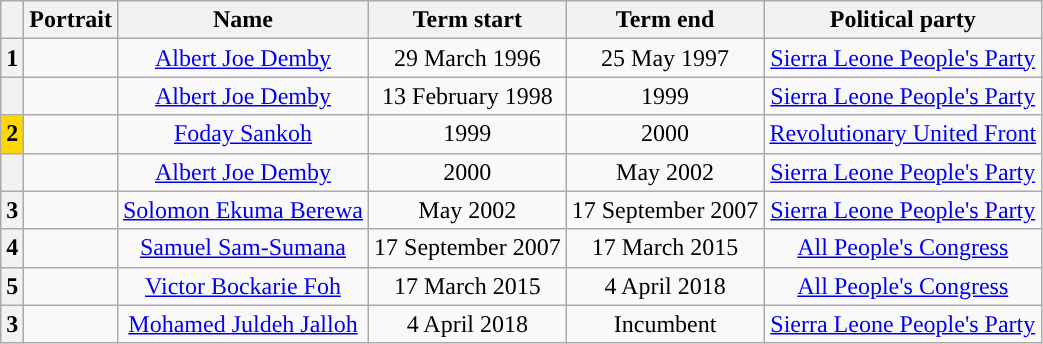<table class="wikitable" style="text-align:center">
<tr>
<th></th>
<th>Portrait</th>
<th>Name<br></th>
<th>Term start</th>
<th>Term end</th>
<th>Political party</th>
</tr>
<tr>
<th style="background-color:">1</th>
<td></td>
<td><a href='#'>Albert Joe Demby</a><br></td>
<td>29 March 1996</td>
<td>25 May 1997</td>
<td><a href='#'>Sierra Leone People's Party</a></td>
</tr>
<tr>
<th style="background-color:"></th>
<td></td>
<td><a href='#'>Albert Joe Demby</a><br></td>
<td>13 February 1998</td>
<td>1999</td>
<td><a href='#'>Sierra Leone People's Party</a></td>
</tr>
<tr>
<th style="background-color:Gold; color:black">2</th>
<td></td>
<td><a href='#'>Foday Sankoh</a><br></td>
<td>1999</td>
<td>2000</td>
<td><a href='#'>Revolutionary United Front</a></td>
</tr>
<tr>
<th style="background-color:"></th>
<td></td>
<td><a href='#'>Albert Joe Demby</a><br></td>
<td>2000</td>
<td>May 2002</td>
<td><a href='#'>Sierra Leone People's Party</a></td>
</tr>
<tr>
<th style="background-color:">3</th>
<td></td>
<td><a href='#'>Solomon Ekuma Berewa</a><br></td>
<td>May 2002</td>
<td>17 September 2007</td>
<td><a href='#'>Sierra Leone People's Party</a></td>
</tr>
<tr>
<th style="background-color:">4</th>
<td></td>
<td><a href='#'>Samuel Sam-Sumana</a><br></td>
<td>17 September 2007</td>
<td>17 March 2015</td>
<td><a href='#'>All People's Congress</a></td>
</tr>
<tr>
<th style="background-color:">5</th>
<td></td>
<td><a href='#'>Victor Bockarie Foh</a><br></td>
<td>17 March 2015</td>
<td>4 April 2018</td>
<td><a href='#'>All People's Congress</a></td>
</tr>
<tr>
<th style="background-color:">3</th>
<td></td>
<td><a href='#'>Mohamed Juldeh Jalloh</a><br></td>
<td>4 April 2018</td>
<td>Incumbent</td>
<td><a href='#'>Sierra Leone People's Party</a></td>
</tr>
</table>
